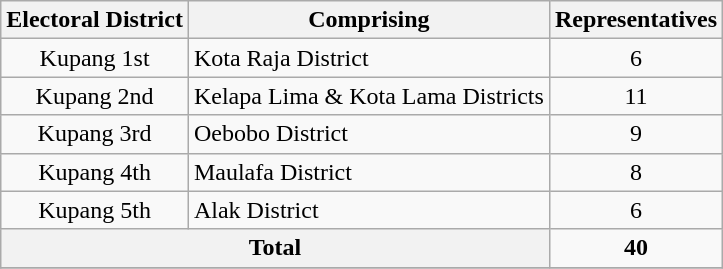<table class="wikitable">
<tr>
<th>Electoral District</th>
<th>Comprising</th>
<th>Representatives</th>
</tr>
<tr>
<td align="center">Kupang 1st</td>
<td>Kota Raja District</td>
<td align="center">6</td>
</tr>
<tr>
<td align="center">Kupang 2nd</td>
<td>Kelapa Lima & Kota Lama Districts</td>
<td align="center">11</td>
</tr>
<tr>
<td align="center">Kupang 3rd</td>
<td>Oebobo District</td>
<td align="center">9</td>
</tr>
<tr>
<td align="center">Kupang 4th</td>
<td>Maulafa District</td>
<td align="center">8</td>
</tr>
<tr>
<td align="center">Kupang 5th</td>
<td>Alak District</td>
<td align="center">6</td>
</tr>
<tr>
<th colspan="2">Total</th>
<td align="center"><strong>40</strong></td>
</tr>
<tr>
</tr>
</table>
